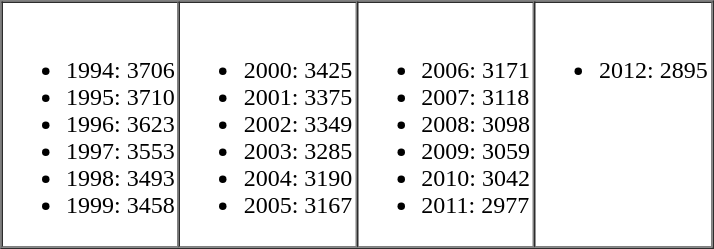<table border="1" cellpadding="2" cellspacing="0">
<tr>
<td valign="top" width="25%"><br><ul><li>1994: 3706</li><li>1995: 3710</li><li>1996: 3623</li><li>1997: 3553</li><li>1998: 3493</li><li>1999: 3458</li></ul></td>
<td valign="top" width="25%"><br><ul><li>2000: 3425</li><li>2001: 3375</li><li>2002: 3349</li><li>2003: 3285</li><li>2004: 3190</li><li>2005: 3167</li></ul></td>
<td valign="top" width="25%"><br><ul><li>2006: 3171</li><li>2007: 3118</li><li>2008: 3098</li><li>2009: 3059</li><li>2010: 3042</li><li>2011: 2977</li></ul></td>
<td valign="top" width="25%"><br><ul><li>2012: 2895</li></ul></td>
</tr>
</table>
